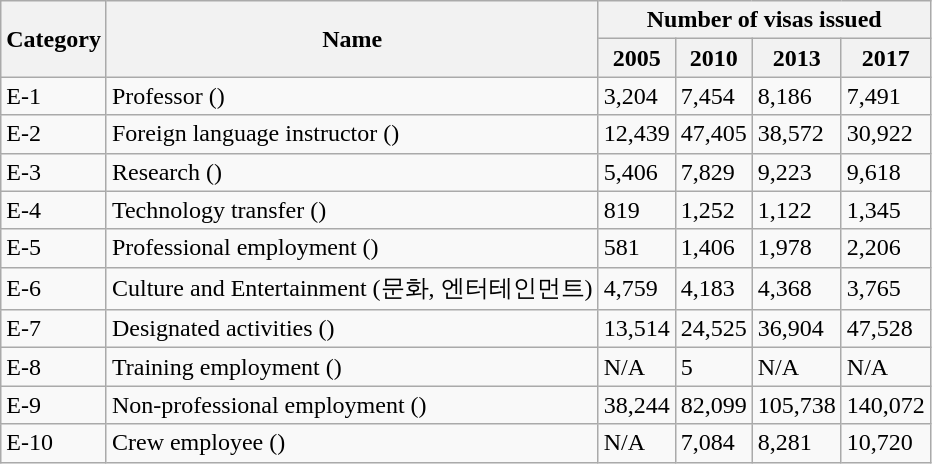<table class="wikitable">
<tr>
<th rowspan="2">Category</th>
<th rowspan="2">Name</th>
<th colspan="4">Number of visas issued</th>
</tr>
<tr>
<th>2005</th>
<th>2010</th>
<th>2013</th>
<th>2017</th>
</tr>
<tr>
<td>E-1</td>
<td>Professor ()</td>
<td>3,204</td>
<td>7,454</td>
<td>8,186</td>
<td>7,491</td>
</tr>
<tr>
<td>E-2</td>
<td>Foreign language instructor ()</td>
<td>12,439</td>
<td>47,405</td>
<td>38,572</td>
<td>30,922</td>
</tr>
<tr>
<td>E-3</td>
<td>Research ()</td>
<td>5,406</td>
<td>7,829</td>
<td>9,223</td>
<td>9,618</td>
</tr>
<tr>
<td>E-4</td>
<td>Technology transfer ()</td>
<td>819</td>
<td>1,252</td>
<td>1,122</td>
<td>1,345</td>
</tr>
<tr>
<td>E-5</td>
<td>Professional employment ()</td>
<td>581</td>
<td>1,406</td>
<td>1,978</td>
<td>2,206</td>
</tr>
<tr>
<td>E-6</td>
<td>Culture and Entertainment (문화, 엔터테인먼트)</td>
<td>4,759</td>
<td>4,183</td>
<td>4,368</td>
<td>3,765</td>
</tr>
<tr>
<td>E-7</td>
<td>Designated activities ()</td>
<td>13,514</td>
<td>24,525</td>
<td>36,904</td>
<td>47,528</td>
</tr>
<tr>
<td>E-8</td>
<td>Training employment ()</td>
<td>N/A</td>
<td>5</td>
<td>N/A</td>
<td>N/A</td>
</tr>
<tr>
<td>E-9</td>
<td>Non-professional employment ()</td>
<td>38,244</td>
<td>82,099</td>
<td>105,738</td>
<td>140,072</td>
</tr>
<tr>
<td>E-10</td>
<td>Crew employee ()</td>
<td>N/A</td>
<td>7,084</td>
<td>8,281</td>
<td>10,720</td>
</tr>
</table>
